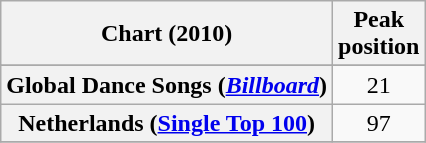<table class="wikitable sortable plainrowheaders">
<tr>
<th scope="col">Chart (2010)</th>
<th scope="col">Peak<br>position</th>
</tr>
<tr>
</tr>
<tr>
</tr>
<tr>
</tr>
<tr>
<th scope="row">Global Dance Songs (<em><a href='#'>Billboard</a></em>)</th>
<td align="center">21</td>
</tr>
<tr>
<th scope="row">Netherlands (<a href='#'>Single Top 100</a>)</th>
<td align="center">97</td>
</tr>
<tr>
</tr>
</table>
